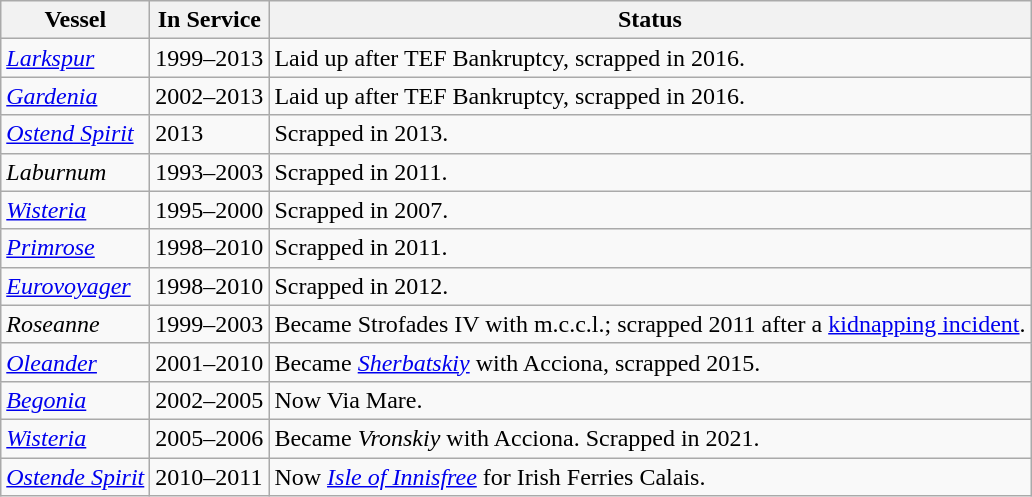<table class="wikitable">
<tr>
<th>Vessel</th>
<th>In Service</th>
<th>Status</th>
</tr>
<tr>
<td><em><a href='#'>Larkspur</a></em></td>
<td>1999–2013</td>
<td>Laid up after TEF Bankruptcy, scrapped in 2016.</td>
</tr>
<tr>
<td><a href='#'><em>Gardenia</em></a></td>
<td>2002–2013</td>
<td>Laid up after TEF Bankruptcy, scrapped in 2016.</td>
</tr>
<tr>
<td><em><a href='#'>Ostend Spirit</a></em></td>
<td>2013</td>
<td>Scrapped in 2013.</td>
</tr>
<tr>
<td><em>Laburnum</em></td>
<td>1993–2003</td>
<td>Scrapped in 2011.</td>
</tr>
<tr>
<td><em><a href='#'>Wisteria</a></em></td>
<td>1995–2000</td>
<td>Scrapped in 2007.</td>
</tr>
<tr>
<td><em><a href='#'>Primrose</a></em></td>
<td>1998–2010</td>
<td>Scrapped in 2011.</td>
</tr>
<tr>
<td><em><a href='#'>Eurovoyager</a></em></td>
<td>1998–2010</td>
<td>Scrapped in 2012.</td>
</tr>
<tr>
<td><em>Roseanne</em></td>
<td>1999–2003</td>
<td>Became Strofades IV with m.c.c.l.; scrapped 2011 after a <a href='#'>kidnapping incident</a>.</td>
</tr>
<tr>
<td><em><a href='#'>Oleander</a></em></td>
<td>2001–2010</td>
<td>Became <a href='#'><em>Sherbatskiy</em></a> with Acciona, scrapped 2015.</td>
</tr>
<tr>
<td><em><a href='#'>Begonia</a></em></td>
<td>2002–2005</td>
<td>Now Via Mare.</td>
</tr>
<tr>
<td><em><a href='#'>Wisteria</a></em></td>
<td>2005–2006</td>
<td>Became <em>Vronskiy</em> with Acciona. Scrapped in 2021.</td>
</tr>
<tr>
<td><a href='#'><em>Ostende Spirit</em></a></td>
<td>2010–2011</td>
<td>Now <a href='#'><em>Isle of Innisfree</em></a> for Irish Ferries Calais.</td>
</tr>
</table>
